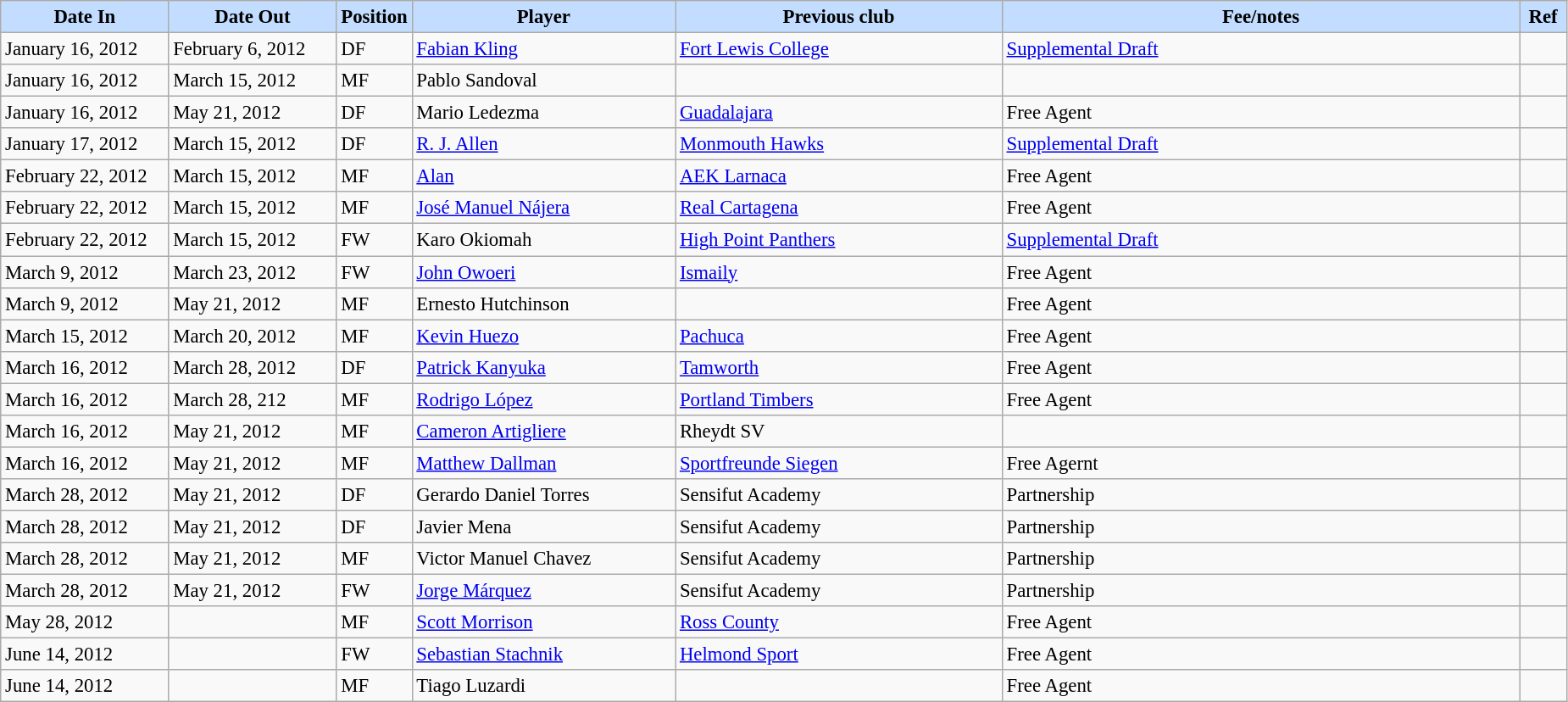<table class="wikitable" style="text-align:left; font-size:95%;">
<tr>
<th style="background:#c2ddff; width:125px;">Date In</th>
<th style="background:#c2ddff; width:125px;">Date Out</th>
<th style="background:#c2ddff; width:50px;">Position</th>
<th style="background:#c2ddff; width:200px;">Player</th>
<th style="background:#c2ddff; width:250px;">Previous club</th>
<th style="background:#c2ddff; width:400px;">Fee/notes</th>
<th style="background:#c2ddff; width:30px;">Ref</th>
</tr>
<tr>
<td>January 16, 2012</td>
<td>February 6, 2012</td>
<td>DF</td>
<td> <a href='#'>Fabian Kling</a></td>
<td><a href='#'>Fort Lewis College</a></td>
<td><a href='#'>Supplemental Draft</a></td>
<td></td>
</tr>
<tr>
<td>January 16, 2012</td>
<td>March 15, 2012</td>
<td>MF</td>
<td> Pablo Sandoval</td>
<td></td>
<td></td>
<td></td>
</tr>
<tr>
<td>January 16, 2012</td>
<td>May 21, 2012</td>
<td>DF</td>
<td> Mario Ledezma</td>
<td> <a href='#'>Guadalajara</a></td>
<td>Free Agent</td>
<td></td>
</tr>
<tr>
<td>January 17, 2012</td>
<td>March 15, 2012</td>
<td>DF</td>
<td> <a href='#'>R. J. Allen</a></td>
<td><a href='#'>Monmouth Hawks</a></td>
<td><a href='#'>Supplemental Draft</a></td>
<td></td>
</tr>
<tr>
<td>February 22, 2012</td>
<td>March 15, 2012</td>
<td>MF</td>
<td> <a href='#'>Alan</a></td>
<td> <a href='#'>AEK Larnaca</a></td>
<td>Free Agent</td>
<td></td>
</tr>
<tr>
<td>February 22, 2012</td>
<td>March 15, 2012</td>
<td>MF</td>
<td> <a href='#'>José Manuel Nájera</a></td>
<td> <a href='#'>Real Cartagena</a></td>
<td>Free Agent</td>
<td></td>
</tr>
<tr>
<td>February 22, 2012</td>
<td>March 15, 2012</td>
<td>FW</td>
<td> Karo Okiomah</td>
<td><a href='#'>High Point Panthers</a></td>
<td><a href='#'>Supplemental Draft</a></td>
<td></td>
</tr>
<tr>
<td>March 9, 2012</td>
<td>March 23, 2012</td>
<td>FW</td>
<td> <a href='#'>John Owoeri</a></td>
<td> <a href='#'>Ismaily</a></td>
<td>Free Agent</td>
<td></td>
</tr>
<tr>
<td>March 9, 2012</td>
<td>May 21, 2012</td>
<td>MF</td>
<td> Ernesto Hutchinson</td>
<td></td>
<td>Free Agent</td>
<td></td>
</tr>
<tr>
<td>March 15, 2012</td>
<td>March 20, 2012</td>
<td>MF</td>
<td> <a href='#'>Kevin Huezo</a></td>
<td> <a href='#'>Pachuca</a></td>
<td>Free Agent</td>
<td></td>
</tr>
<tr>
<td>March 16, 2012</td>
<td>March 28, 2012</td>
<td>DF</td>
<td> <a href='#'>Patrick Kanyuka</a></td>
<td> <a href='#'>Tamworth</a></td>
<td>Free Agent</td>
<td></td>
</tr>
<tr>
<td>March 16, 2012</td>
<td>March 28, 212</td>
<td>MF</td>
<td> <a href='#'>Rodrigo López</a></td>
<td><a href='#'>Portland Timbers</a></td>
<td>Free Agent</td>
<td></td>
</tr>
<tr>
<td>March 16, 2012</td>
<td>May 21, 2012</td>
<td>MF</td>
<td> <a href='#'>Cameron Artigliere</a></td>
<td> Rheydt SV</td>
<td></td>
<td></td>
</tr>
<tr>
<td>March 16, 2012</td>
<td>May 21, 2012</td>
<td>MF</td>
<td> <a href='#'>Matthew Dallman</a></td>
<td> <a href='#'>Sportfreunde Siegen</a></td>
<td>Free Agernt</td>
<td></td>
</tr>
<tr>
<td>March 28, 2012</td>
<td>May 21, 2012</td>
<td>DF</td>
<td> Gerardo Daniel Torres</td>
<td>Sensifut Academy</td>
<td>Partnership</td>
<td></td>
</tr>
<tr>
<td>March 28, 2012</td>
<td>May 21, 2012</td>
<td>DF</td>
<td> Javier Mena</td>
<td>Sensifut Academy</td>
<td>Partnership</td>
<td></td>
</tr>
<tr>
<td>March 28, 2012</td>
<td>May 21, 2012</td>
<td>MF</td>
<td> Victor Manuel Chavez</td>
<td>Sensifut Academy</td>
<td>Partnership</td>
<td></td>
</tr>
<tr>
<td>March 28, 2012</td>
<td>May 21, 2012</td>
<td>FW</td>
<td> <a href='#'>Jorge Márquez</a></td>
<td>Sensifut Academy</td>
<td>Partnership</td>
<td></td>
</tr>
<tr>
<td>May 28, 2012</td>
<td></td>
<td>MF</td>
<td> <a href='#'>Scott Morrison</a></td>
<td> <a href='#'>Ross County</a></td>
<td>Free Agent</td>
<td></td>
</tr>
<tr>
<td>June 14, 2012</td>
<td></td>
<td>FW</td>
<td> <a href='#'>Sebastian Stachnik</a></td>
<td> <a href='#'>Helmond Sport</a></td>
<td>Free Agent</td>
<td></td>
</tr>
<tr>
<td>June 14, 2012</td>
<td></td>
<td>MF</td>
<td> Tiago Luzardi</td>
<td></td>
<td>Free Agent</td>
<td></td>
</tr>
</table>
